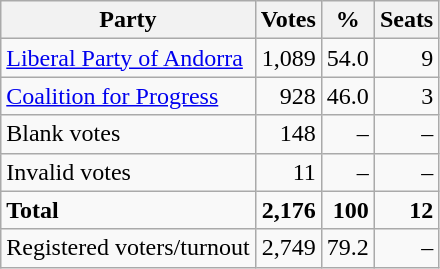<table class="wikitable">
<tr>
<th>Party</th>
<th>Votes</th>
<th>%</th>
<th>Seats</th>
</tr>
<tr>
<td><a href='#'>Liberal Party of Andorra</a></td>
<td style="text-align: right;">1,089</td>
<td style="text-align: right;">54.0</td>
<td style="text-align: right;">9</td>
</tr>
<tr>
<td><a href='#'>Coalition for Progress</a></td>
<td style="text-align: right;">928</td>
<td style="text-align: right;">46.0</td>
<td style="text-align: right;">3</td>
</tr>
<tr>
<td>Blank votes</td>
<td style="text-align: right;">148</td>
<td style="text-align: right;">–</td>
<td style="text-align: right;">–</td>
</tr>
<tr>
<td>Invalid votes</td>
<td style="text-align: right;">11</td>
<td style="text-align: right;">–</td>
<td style="text-align: right;">–</td>
</tr>
<tr>
<td style="font-weight: bold;">Total</td>
<td style="text-align: right; font-weight: bold;">2,176</td>
<td style="text-align: right; font-weight: bold;">100</td>
<td style="text-align: right; font-weight: bold;">12</td>
</tr>
<tr>
<td>Registered voters/turnout</td>
<td style="text-align: right;">2,749</td>
<td style="text-align: right;">79.2</td>
<td style="text-align: right;">–</td>
</tr>
</table>
